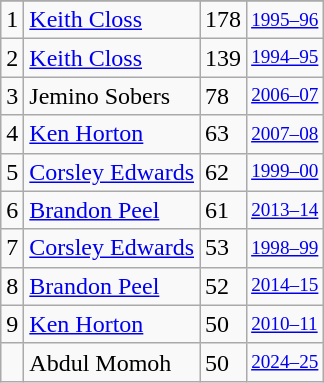<table class="wikitable">
<tr>
</tr>
<tr>
<td>1</td>
<td><a href='#'>Keith Closs</a></td>
<td>178</td>
<td style="font-size:80%;"><a href='#'>1995–96</a></td>
</tr>
<tr>
<td>2</td>
<td><a href='#'>Keith Closs</a></td>
<td>139</td>
<td style="font-size:80%;"><a href='#'>1994–95</a></td>
</tr>
<tr>
<td>3</td>
<td>Jemino Sobers</td>
<td>78</td>
<td style="font-size:80%;"><a href='#'>2006–07</a></td>
</tr>
<tr>
<td>4</td>
<td><a href='#'>Ken Horton</a></td>
<td>63</td>
<td style="font-size:80%;"><a href='#'>2007–08</a></td>
</tr>
<tr>
<td>5</td>
<td><a href='#'>Corsley Edwards</a></td>
<td>62</td>
<td style="font-size:80%;"><a href='#'>1999–00</a></td>
</tr>
<tr>
<td>6</td>
<td><a href='#'>Brandon Peel</a></td>
<td>61</td>
<td style="font-size:80%;"><a href='#'>2013–14</a></td>
</tr>
<tr>
<td>7</td>
<td><a href='#'>Corsley Edwards</a></td>
<td>53</td>
<td style="font-size:80%;"><a href='#'>1998–99</a></td>
</tr>
<tr>
<td>8</td>
<td><a href='#'>Brandon Peel</a></td>
<td>52</td>
<td style="font-size:80%;"><a href='#'>2014–15</a></td>
</tr>
<tr>
<td>9</td>
<td><a href='#'>Ken Horton</a></td>
<td>50</td>
<td style="font-size:80%;"><a href='#'>2010–11</a></td>
</tr>
<tr>
<td></td>
<td>Abdul Momoh</td>
<td>50</td>
<td style="font-size:80%;"><a href='#'>2024–25</a></td>
</tr>
</table>
